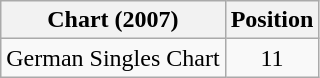<table class="wikitable">
<tr>
<th>Chart (2007)</th>
<th>Position</th>
</tr>
<tr>
<td>German Singles Chart</td>
<td align="center">11</td>
</tr>
</table>
